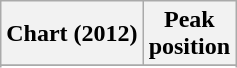<table class="wikitable sortable plainrowheaders" style="text-align:center">
<tr>
<th scope="col">Chart (2012)</th>
<th scope="col">Peak<br>position</th>
</tr>
<tr>
</tr>
<tr>
</tr>
<tr>
</tr>
</table>
